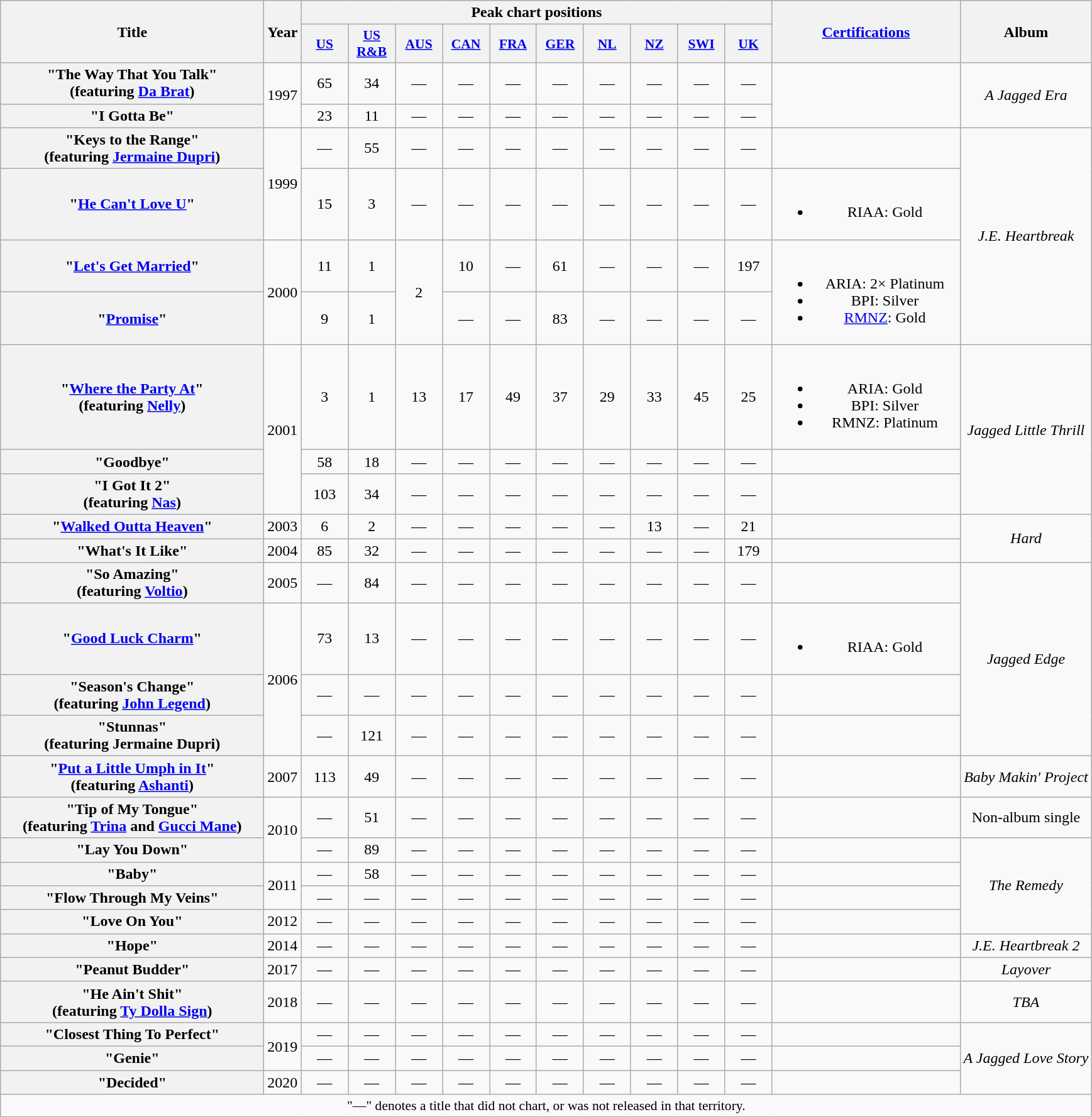<table class="wikitable plainrowheaders" style="text-align:center;">
<tr>
<th scope="col" rowspan="2" style="width:17em;">Title</th>
<th scope="col" rowspan="2">Year</th>
<th scope="col" colspan="10">Peak chart positions</th>
<th scope="col" rowspan="2" style="width:12em;"><a href='#'>Certifications</a></th>
<th scope="col" rowspan="2">Album</th>
</tr>
<tr>
<th style="width:3em;font-size:90%;"><a href='#'>US</a><br></th>
<th style="width:3em;font-size:90%;"><a href='#'>US R&B</a><br></th>
<th style="width:3em;font-size:90%;"><a href='#'>AUS</a><br></th>
<th style="width:3em;font-size:90%;"><a href='#'>CAN</a><br></th>
<th style="width:3em;font-size:90%;"><a href='#'>FRA</a><br></th>
<th style="width:3em;font-size:90%;"><a href='#'>GER</a><br></th>
<th style="width:3em;font-size:90%;"><a href='#'>NL</a><br></th>
<th style="width:3em;font-size:90%;"><a href='#'>NZ</a><br></th>
<th style="width:3em;font-size:90%;"><a href='#'>SWI</a><br></th>
<th style="width:3em;font-size:90%;"><a href='#'>UK</a><br></th>
</tr>
<tr>
<th scope="row">"The Way That You Talk"<br><span>(featuring <a href='#'>Da Brat</a>)</span></th>
<td rowspan="2">1997</td>
<td>65</td>
<td>34</td>
<td>—</td>
<td>—</td>
<td>—</td>
<td>—</td>
<td>—</td>
<td>—</td>
<td>—</td>
<td>—</td>
<td rowspan="2"></td>
<td rowspan="2"><em>A Jagged Era</em></td>
</tr>
<tr>
<th scope="row">"I Gotta Be"</th>
<td>23</td>
<td>11</td>
<td>—</td>
<td>—</td>
<td>—</td>
<td>—</td>
<td>—</td>
<td>—</td>
<td>—</td>
<td>—</td>
</tr>
<tr>
<th scope="row">"Keys to the Range"<br><span>(featuring <a href='#'>Jermaine Dupri</a>)</span></th>
<td rowspan="2">1999</td>
<td>—</td>
<td>55</td>
<td>—</td>
<td>—</td>
<td>—</td>
<td>—</td>
<td>—</td>
<td>—</td>
<td>—</td>
<td>—</td>
<td></td>
<td rowspan="4"><em>J.E. Heartbreak</em></td>
</tr>
<tr>
<th scope="row">"<a href='#'>He Can't Love U</a>"</th>
<td>15</td>
<td>3</td>
<td>—</td>
<td>—</td>
<td>—</td>
<td>—</td>
<td>—</td>
<td>—</td>
<td>—</td>
<td>—</td>
<td><br><ul><li>RIAA: Gold</li></ul></td>
</tr>
<tr>
<th scope="row">"<a href='#'>Let's Get Married</a>"</th>
<td rowspan="2">2000</td>
<td>11</td>
<td>1</td>
<td rowspan="2">2</td>
<td>10</td>
<td>—</td>
<td>61</td>
<td>—</td>
<td>—</td>
<td>—</td>
<td>197</td>
<td rowspan="2"><br><ul><li>ARIA: 2× Platinum</li><li>BPI: Silver</li><li><a href='#'>RMNZ</a>: Gold</li></ul></td>
</tr>
<tr>
<th scope="row">"<a href='#'>Promise</a>"</th>
<td>9</td>
<td>1</td>
<td>—</td>
<td>—</td>
<td>83</td>
<td>—</td>
<td>—</td>
<td>—</td>
<td>—</td>
</tr>
<tr>
<th scope="row">"<a href='#'>Where the Party At</a>"<br><span>(featuring <a href='#'>Nelly</a>)</span></th>
<td rowspan="3">2001</td>
<td>3</td>
<td>1</td>
<td>13</td>
<td>17</td>
<td>49</td>
<td>37</td>
<td>29</td>
<td>33</td>
<td>45</td>
<td>25</td>
<td><br><ul><li>ARIA: Gold</li><li>BPI: Silver</li><li>RMNZ: Platinum</li></ul></td>
<td rowspan="3"><em>Jagged Little Thrill</em></td>
</tr>
<tr>
<th scope="row">"Goodbye"</th>
<td>58</td>
<td>18</td>
<td>—</td>
<td>—</td>
<td>—</td>
<td>—</td>
<td>—</td>
<td>—</td>
<td>—</td>
<td>—</td>
<td></td>
</tr>
<tr>
<th scope="row">"I Got It 2"<br><span>(featuring <a href='#'>Nas</a>)</span></th>
<td>103</td>
<td>34</td>
<td>—</td>
<td>—</td>
<td>—</td>
<td>—</td>
<td>—</td>
<td>—</td>
<td>—</td>
<td>—</td>
<td></td>
</tr>
<tr>
<th scope="row">"<a href='#'>Walked Outta Heaven</a>"</th>
<td>2003</td>
<td>6</td>
<td>2</td>
<td>—</td>
<td>—</td>
<td>—</td>
<td>—</td>
<td>—</td>
<td>13</td>
<td>—</td>
<td>21</td>
<td></td>
<td rowspan="2"><em>Hard</em></td>
</tr>
<tr>
<th scope="row">"What's It Like"</th>
<td>2004</td>
<td>85</td>
<td>32</td>
<td>—</td>
<td>—</td>
<td>—</td>
<td>—</td>
<td>—</td>
<td>—</td>
<td>—</td>
<td>179</td>
<td></td>
</tr>
<tr>
<th scope="row">"So Amazing"<br><span>(featuring <a href='#'>Voltio</a>)</span></th>
<td>2005</td>
<td>—</td>
<td>84</td>
<td>—</td>
<td>—</td>
<td>—</td>
<td>—</td>
<td>—</td>
<td>—</td>
<td>—</td>
<td>—</td>
<td></td>
<td rowspan="4"><em>Jagged Edge</em></td>
</tr>
<tr>
<th scope="row">"<a href='#'>Good Luck Charm</a>"</th>
<td rowspan="3">2006</td>
<td>73</td>
<td>13</td>
<td>—</td>
<td>—</td>
<td>—</td>
<td>—</td>
<td>—</td>
<td>—</td>
<td>—</td>
<td>—</td>
<td><br><ul><li>RIAA: Gold</li></ul></td>
</tr>
<tr>
<th scope="row">"Season's Change"<br><span>(featuring <a href='#'>John Legend</a>)</span></th>
<td>—</td>
<td>—</td>
<td>—</td>
<td>—</td>
<td>—</td>
<td>—</td>
<td>—</td>
<td>—</td>
<td>—</td>
<td>—</td>
<td></td>
</tr>
<tr>
<th scope="row">"Stunnas"<br><span>(featuring Jermaine Dupri)</span></th>
<td>—</td>
<td>121</td>
<td>—</td>
<td>—</td>
<td>—</td>
<td>—</td>
<td>—</td>
<td>—</td>
<td>—</td>
<td>—</td>
<td></td>
</tr>
<tr>
<th scope="row">"<a href='#'>Put a Little Umph in It</a>"<br><span>(featuring <a href='#'>Ashanti</a>)</span></th>
<td>2007</td>
<td>113</td>
<td>49</td>
<td>—</td>
<td>—</td>
<td>—</td>
<td>—</td>
<td>—</td>
<td>—</td>
<td>—</td>
<td>—</td>
<td></td>
<td><em>Baby Makin' Project</em></td>
</tr>
<tr>
<th scope="row">"Tip of My Tongue"<br><span>(featuring <a href='#'>Trina</a> and <a href='#'>Gucci Mane</a>)</span></th>
<td rowspan="2">2010</td>
<td>—</td>
<td>51</td>
<td>—</td>
<td>—</td>
<td>—</td>
<td>—</td>
<td>—</td>
<td>—</td>
<td>—</td>
<td>—</td>
<td></td>
<td>Non-album single</td>
</tr>
<tr>
<th scope="row">"Lay You Down"</th>
<td>—</td>
<td>89</td>
<td>—</td>
<td>—</td>
<td>—</td>
<td>—</td>
<td>—</td>
<td>—</td>
<td>—</td>
<td>—</td>
<td></td>
<td rowspan="4"><em>The Remedy</em></td>
</tr>
<tr>
<th scope="row">"Baby"</th>
<td rowspan="2">2011</td>
<td>—</td>
<td>58</td>
<td>—</td>
<td>—</td>
<td>—</td>
<td>—</td>
<td>—</td>
<td>—</td>
<td>—</td>
<td>—</td>
<td></td>
</tr>
<tr>
<th scope="row">"Flow Through My Veins"</th>
<td>—</td>
<td>—</td>
<td>—</td>
<td>—</td>
<td>—</td>
<td>—</td>
<td>—</td>
<td>—</td>
<td>—</td>
<td>—</td>
<td></td>
</tr>
<tr>
<th scope="row">"Love On You"</th>
<td>2012</td>
<td>—</td>
<td>—</td>
<td>—</td>
<td>—</td>
<td>—</td>
<td>—</td>
<td>—</td>
<td>—</td>
<td>—</td>
<td>—</td>
<td></td>
</tr>
<tr>
<th scope="row">"Hope"</th>
<td>2014</td>
<td>—</td>
<td>—</td>
<td>—</td>
<td>—</td>
<td>—</td>
<td>—</td>
<td>—</td>
<td>—</td>
<td>—</td>
<td>—</td>
<td></td>
<td><em>J.E. Heartbreak 2</em></td>
</tr>
<tr>
<th scope="row">"Peanut Budder"</th>
<td>2017</td>
<td>—</td>
<td>—</td>
<td>—</td>
<td>—</td>
<td>—</td>
<td>—</td>
<td>—</td>
<td>—</td>
<td>—</td>
<td>—</td>
<td></td>
<td><em>Layover</em></td>
</tr>
<tr>
<th scope="row">"He Ain't Shit"<br><span>(featuring <a href='#'>Ty Dolla Sign</a>)</span></th>
<td>2018</td>
<td>—</td>
<td>—</td>
<td>—</td>
<td>—</td>
<td>—</td>
<td>—</td>
<td>—</td>
<td>—</td>
<td>—</td>
<td>—</td>
<td></td>
<td><em>TBA</em></td>
</tr>
<tr>
<th scope="row">"Closest Thing To Perfect"</th>
<td rowspan="2">2019</td>
<td>—</td>
<td>—</td>
<td>—</td>
<td>—</td>
<td>—</td>
<td>—</td>
<td>—</td>
<td>—</td>
<td>—</td>
<td>—</td>
<td></td>
<td rowspan="3"><em>A Jagged Love Story</em></td>
</tr>
<tr>
<th scope="row">"Genie"</th>
<td>—</td>
<td>—</td>
<td>—</td>
<td>—</td>
<td>—</td>
<td>—</td>
<td>—</td>
<td>—</td>
<td>—</td>
<td>—</td>
<td></td>
</tr>
<tr>
<th scope="row">"Decided"</th>
<td>2020</td>
<td>—</td>
<td>—</td>
<td>—</td>
<td>—</td>
<td>—</td>
<td>—</td>
<td>—</td>
<td>—</td>
<td>—</td>
<td>—</td>
<td></td>
</tr>
<tr>
<td colspan="14" style="font-size:90%">"—" denotes a title that did not chart, or was not released in that territory.</td>
</tr>
</table>
